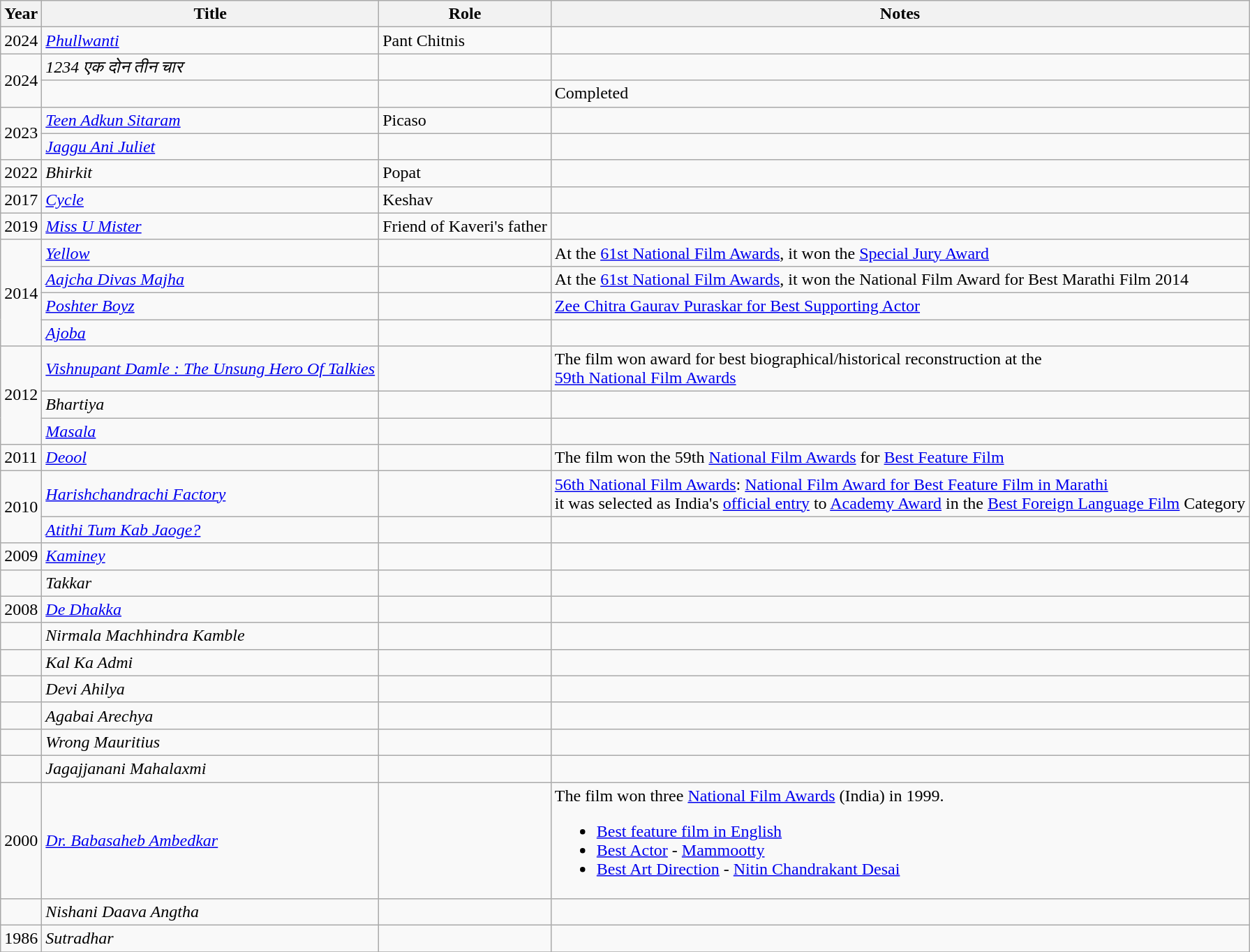<table class="wikitable">
<tr>
<th>Year</th>
<th>Title</th>
<th>Role</th>
<th>Notes</th>
</tr>
<tr>
<td>2024</td>
<td><em><a href='#'>Phullwanti</a></em></td>
<td>Pant Chitnis</td>
<td></td>
</tr>
<tr>
<td Rowspan="2">2024</td>
<td><em>1234 एक दोन तीन चार</em></td>
<td></td>
<td></td>
</tr>
<tr>
<td></td>
<td></td>
<td>Completed</td>
</tr>
<tr>
<td rowspan="2">2023</td>
<td><em><a href='#'>Teen Adkun Sitaram</a></em></td>
<td>Picaso</td>
<td></td>
</tr>
<tr>
<td><em><a href='#'>Jaggu Ani Juliet</a></em></td>
<td></td>
<td></td>
</tr>
<tr>
<td>2022</td>
<td><em>Bhirkit</em></td>
<td>Popat</td>
<td></td>
</tr>
<tr>
<td>2017</td>
<td><em><a href='#'>Cycle</a></em></td>
<td>Keshav</td>
<td></td>
</tr>
<tr>
<td>2019</td>
<td><em><a href='#'>Miss U Mister</a></em></td>
<td>Friend of  Kaveri's father</td>
<td></td>
</tr>
<tr>
<td rowspan="4">2014</td>
<td><em><a href='#'>Yellow</a></em></td>
<td></td>
<td>At the <a href='#'>61st National Film Awards</a>, it won the <a href='#'>Special Jury Award</a></td>
</tr>
<tr>
<td><em><a href='#'>Aajcha Divas Majha</a></em></td>
<td></td>
<td>At the <a href='#'>61st National Film Awards</a>, it won the National Film Award for Best Marathi Film 2014   </td>
</tr>
<tr>
<td><em><a href='#'>Poshter Boyz</a></em></td>
<td></td>
<td><a href='#'>Zee Chitra Gaurav Puraskar for Best Supporting Actor</a></td>
</tr>
<tr>
<td><em><a href='#'>Ajoba</a></em></td>
<td></td>
<td></td>
</tr>
<tr>
<td rowspan="3">2012</td>
<td><em><a href='#'>Vishnupant Damle : The Unsung Hero Of Talkies</a></em></td>
<td></td>
<td>The film won award for best biographical/historical reconstruction at the <br><a href='#'>59th National Film Awards</a></td>
</tr>
<tr>
<td><em>Bhartiya</em></td>
<td></td>
<td></td>
</tr>
<tr>
<td><em><a href='#'>Masala</a></em></td>
<td></td>
<td></td>
</tr>
<tr>
<td>2011</td>
<td><em><a href='#'>Deool</a></em></td>
<td></td>
<td>The film won the 59th <a href='#'>National Film Awards</a> for <a href='#'>Best Feature Film</a></td>
</tr>
<tr>
<td rowspan="2">2010</td>
<td><em><a href='#'>Harishchandrachi Factory</a></em></td>
<td></td>
<td><a href='#'>56th National Film Awards</a>: <a href='#'>National Film Award for Best Feature Film in Marathi</a> <br> it was selected as India's <a href='#'>official entry</a> to <a href='#'>Academy Award</a> in the <a href='#'>Best Foreign Language Film</a> Category</td>
</tr>
<tr>
<td><em><a href='#'>Atithi Tum Kab Jaoge?</a></em></td>
<td></td>
<td></td>
</tr>
<tr>
<td>2009</td>
<td><em><a href='#'>Kaminey</a></em></td>
<td></td>
<td></td>
</tr>
<tr>
<td></td>
<td><em>Takkar</em></td>
<td></td>
<td></td>
</tr>
<tr>
<td>2008</td>
<td><em><a href='#'>De Dhakka</a></em></td>
<td></td>
<td></td>
</tr>
<tr>
<td></td>
<td><em>Nirmala Machhindra Kamble</em></td>
<td></td>
<td></td>
</tr>
<tr>
<td></td>
<td><em>Kal Ka Admi</em></td>
<td></td>
<td></td>
</tr>
<tr>
<td></td>
<td><em>Devi Ahilya</em></td>
<td></td>
<td></td>
</tr>
<tr>
<td></td>
<td><em>Agabai Arechya</em></td>
<td></td>
<td></td>
</tr>
<tr>
<td></td>
<td><em>Wrong Mauritius</em></td>
<td></td>
<td></td>
</tr>
<tr>
<td></td>
<td><em>Jagajjanani Mahalaxmi</em></td>
<td></td>
<td></td>
</tr>
<tr>
<td>2000</td>
<td><em><a href='#'>Dr. Babasaheb Ambedkar</a></em></td>
<td></td>
<td>The film won three <a href='#'>National Film Awards</a> (India) in 1999.<br><ul><li><a href='#'>Best feature film in English</a></li><li><a href='#'>Best Actor</a> - <a href='#'>Mammootty</a></li><li><a href='#'>Best Art Direction</a> - <a href='#'>Nitin Chandrakant Desai</a></li></ul></td>
</tr>
<tr>
<td></td>
<td><em>Nishani Daava Angtha </em></td>
<td></td>
<td></td>
</tr>
<tr>
<td>1986</td>
<td><em>Sutradhar</em></td>
<td></td>
<td></td>
</tr>
<tr>
</tr>
</table>
